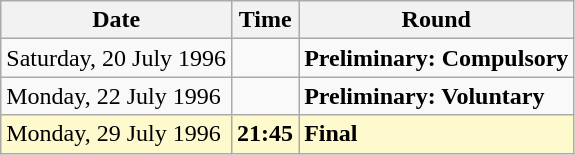<table class="wikitable">
<tr>
<th>Date</th>
<th>Time</th>
<th>Round</th>
</tr>
<tr>
<td>Saturday, 20 July 1996</td>
<td></td>
<td><strong>Preliminary: Compulsory</strong></td>
</tr>
<tr>
<td>Monday, 22 July 1996</td>
<td></td>
<td><strong>Preliminary: Voluntary</strong></td>
</tr>
<tr style=background:lemonchiffon>
<td>Monday, 29 July 1996</td>
<td><strong>21:45</strong></td>
<td><strong>Final</strong></td>
</tr>
</table>
